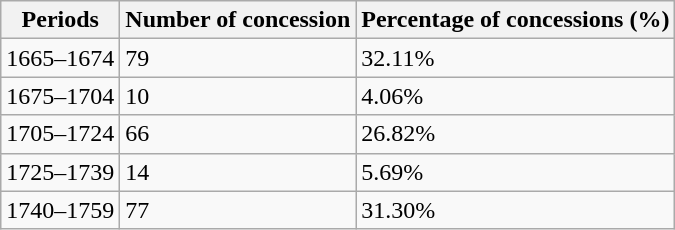<table Class="wikitable" border = "1">
<tr>
<th>Periods</th>
<th>Number of concession</th>
<th>Percentage of concessions (%)</th>
</tr>
<tr>
<td>1665–1674</td>
<td>79</td>
<td>32.11%</td>
</tr>
<tr>
<td>1675–1704</td>
<td>10</td>
<td>4.06%</td>
</tr>
<tr>
<td>1705–1724</td>
<td>66</td>
<td>26.82%</td>
</tr>
<tr>
<td>1725–1739</td>
<td>14</td>
<td>5.69%</td>
</tr>
<tr>
<td>1740–1759</td>
<td>77</td>
<td>31.30%</td>
</tr>
</table>
